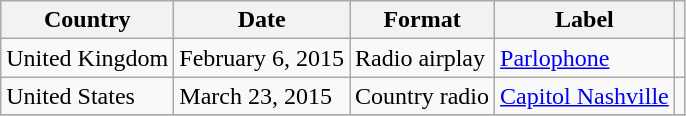<table class="wikitable">
<tr>
<th>Country</th>
<th>Date</th>
<th>Format</th>
<th>Label</th>
<th></th>
</tr>
<tr>
<td>United Kingdom</td>
<td>February 6, 2015</td>
<td>Radio airplay</td>
<td><a href='#'>Parlophone</a></td>
<td></td>
</tr>
<tr>
<td>United States</td>
<td>March 23, 2015</td>
<td>Country radio</td>
<td><a href='#'>Capitol Nashville</a></td>
<td></td>
</tr>
<tr>
</tr>
</table>
